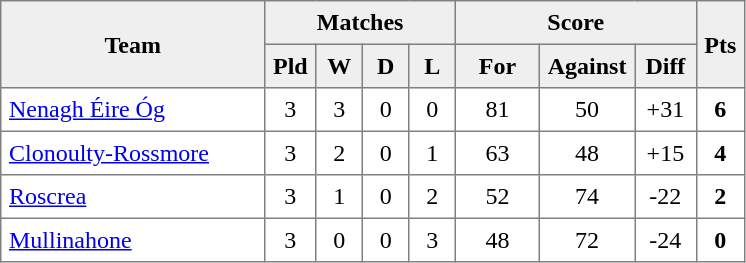<table style=border-collapse:collapse border=1 cellspacing=0 cellpadding=5>
<tr align=center bgcolor=#efefef>
<th rowspan=2 width=165>Team</th>
<th colspan=4>Matches</th>
<th colspan=3>Score</th>
<th rowspan=2width=20>Pts</th>
</tr>
<tr align=center bgcolor=#efefef>
<th width=20>Pld</th>
<th width=20>W</th>
<th width=20>D</th>
<th width=20>L</th>
<th width=45>For</th>
<th width=45>Against</th>
<th width=30>Diff</th>
</tr>
<tr align=center>
<td style="text-align:left;"><a href='#'>Nenagh Éire Óg</a></td>
<td>3</td>
<td>3</td>
<td>0</td>
<td>0</td>
<td>81</td>
<td>50</td>
<td>+31</td>
<td><strong>6</strong></td>
</tr>
<tr align=center>
<td style="text-align:left;"><a href='#'>Clonoulty-Rossmore</a></td>
<td>3</td>
<td>2</td>
<td>0</td>
<td>1</td>
<td>63</td>
<td>48</td>
<td>+15</td>
<td><strong>4</strong></td>
</tr>
<tr align=center>
<td style="text-align:left;"><a href='#'>Roscrea</a></td>
<td>3</td>
<td>1</td>
<td>0</td>
<td>2</td>
<td>52</td>
<td>74</td>
<td>-22</td>
<td><strong>2</strong></td>
</tr>
<tr align=center>
<td style="text-align:left;"><a href='#'>Mullinahone</a></td>
<td>3</td>
<td>0</td>
<td>0</td>
<td>3</td>
<td>48</td>
<td>72</td>
<td>-24</td>
<td><strong>0</strong></td>
</tr>
</table>
